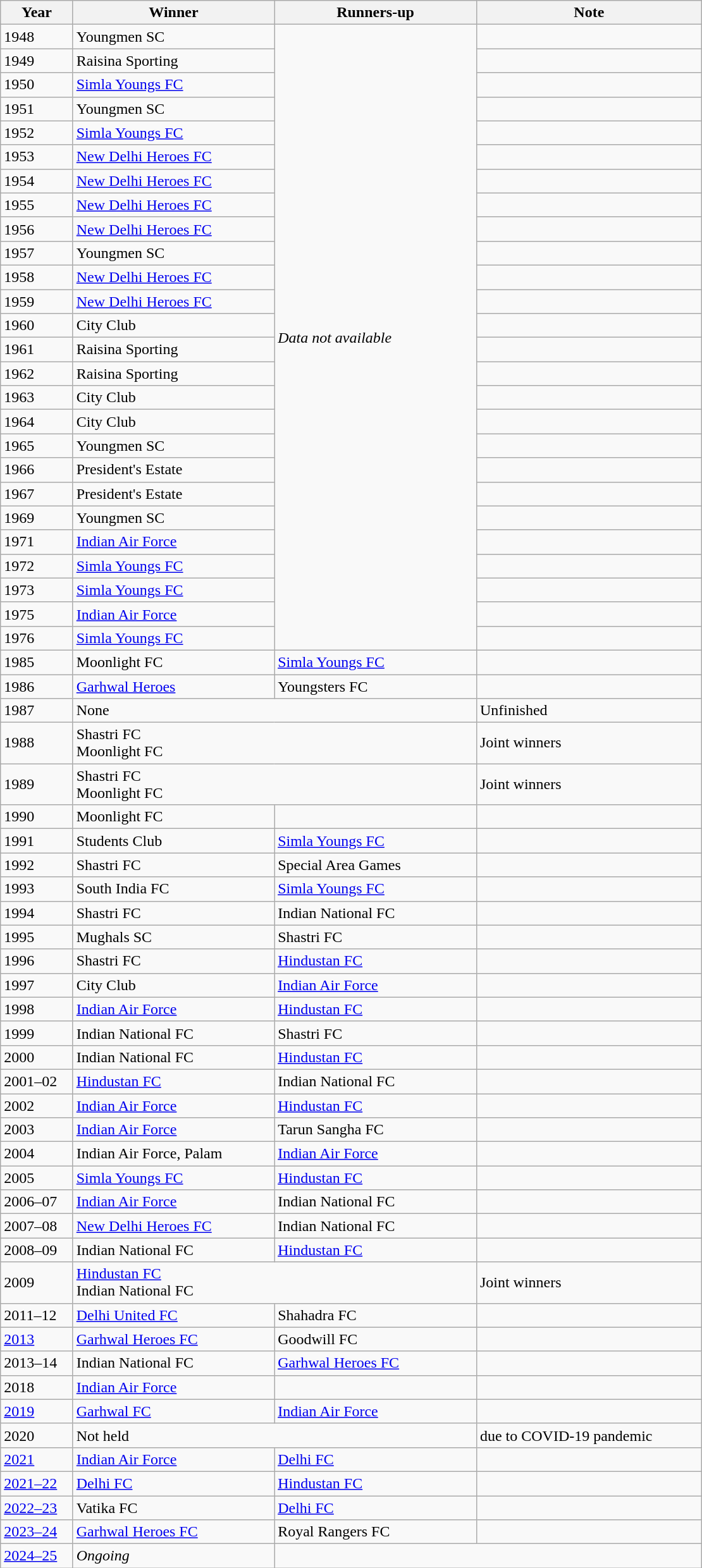<table class="wikitable sortable" width="740px" text-align="left">
<tr>
<th width=100px>Year</th>
<th width=350px>Winner</th>
<th width=350px>Runners-up</th>
<th width=400px>Note</th>
</tr>
<tr>
<td>1948</td>
<td>Youngmen SC</td>
<td rowspan="26"><em>Data not available</em></td>
<td></td>
</tr>
<tr>
<td>1949</td>
<td>Raisina Sporting</td>
<td></td>
</tr>
<tr>
<td>1950</td>
<td><a href='#'>Simla Youngs FC</a></td>
<td></td>
</tr>
<tr>
<td>1951</td>
<td>Youngmen SC</td>
<td></td>
</tr>
<tr>
<td>1952</td>
<td><a href='#'>Simla Youngs FC</a></td>
<td></td>
</tr>
<tr>
<td>1953</td>
<td><a href='#'>New Delhi Heroes FC</a></td>
<td></td>
</tr>
<tr>
<td>1954</td>
<td><a href='#'>New Delhi Heroes FC</a></td>
<td></td>
</tr>
<tr>
<td>1955</td>
<td><a href='#'>New Delhi Heroes FC</a></td>
<td></td>
</tr>
<tr>
<td>1956</td>
<td><a href='#'>New Delhi Heroes FC</a></td>
<td></td>
</tr>
<tr>
<td>1957</td>
<td>Youngmen SC</td>
<td></td>
</tr>
<tr>
<td>1958</td>
<td><a href='#'>New Delhi Heroes FC</a></td>
<td></td>
</tr>
<tr>
<td>1959</td>
<td><a href='#'>New Delhi Heroes FC</a></td>
<td></td>
</tr>
<tr>
<td>1960</td>
<td>City Club</td>
<td></td>
</tr>
<tr>
<td>1961</td>
<td>Raisina Sporting</td>
<td></td>
</tr>
<tr>
<td>1962</td>
<td>Raisina Sporting</td>
<td></td>
</tr>
<tr>
<td>1963</td>
<td>City Club</td>
<td></td>
</tr>
<tr>
<td>1964</td>
<td>City Club</td>
<td></td>
</tr>
<tr>
<td>1965</td>
<td>Youngmen SC</td>
<td></td>
</tr>
<tr>
<td>1966</td>
<td>President's Estate</td>
<td></td>
</tr>
<tr>
<td>1967</td>
<td>President's Estate</td>
<td></td>
</tr>
<tr>
<td>1969</td>
<td>Youngmen SC</td>
<td></td>
</tr>
<tr>
<td>1971</td>
<td><a href='#'>Indian Air Force</a></td>
<td></td>
</tr>
<tr>
<td>1972</td>
<td><a href='#'>Simla Youngs FC</a></td>
<td></td>
</tr>
<tr>
<td>1973</td>
<td><a href='#'>Simla Youngs FC</a></td>
<td></td>
</tr>
<tr>
<td>1975</td>
<td><a href='#'>Indian Air Force</a></td>
<td></td>
</tr>
<tr>
<td>1976</td>
<td><a href='#'>Simla Youngs FC</a></td>
<td></td>
</tr>
<tr>
<td>1985</td>
<td>Moonlight FC</td>
<td><a href='#'>Simla Youngs FC</a></td>
<td></td>
</tr>
<tr>
<td>1986</td>
<td><a href='#'>Garhwal Heroes</a></td>
<td>Youngsters FC</td>
<td></td>
</tr>
<tr>
<td>1987</td>
<td colspan="2">None</td>
<td>Unfinished</td>
</tr>
<tr>
<td>1988</td>
<td colspan="2">Shastri FC <br> Moonlight FC</td>
<td>Joint winners</td>
</tr>
<tr>
<td>1989</td>
<td colspan="2">Shastri FC <br> Moonlight FC</td>
<td>Joint winners</td>
</tr>
<tr>
<td>1990</td>
<td>Moonlight FC</td>
<td></td>
<td></td>
</tr>
<tr>
<td>1991</td>
<td>Students Club</td>
<td><a href='#'>Simla Youngs FC</a></td>
<td></td>
</tr>
<tr>
<td>1992</td>
<td>Shastri FC</td>
<td>Special Area Games</td>
<td></td>
</tr>
<tr>
<td>1993</td>
<td>South India FC</td>
<td><a href='#'>Simla Youngs FC</a></td>
<td></td>
</tr>
<tr>
<td>1994</td>
<td>Shastri FC</td>
<td>Indian National FC</td>
<td></td>
</tr>
<tr>
<td>1995</td>
<td>Mughals SC</td>
<td>Shastri FC</td>
<td></td>
</tr>
<tr>
<td>1996</td>
<td>Shastri FC</td>
<td><a href='#'>Hindustan FC</a></td>
<td></td>
</tr>
<tr>
<td>1997</td>
<td>City Club</td>
<td><a href='#'>Indian Air Force</a></td>
<td></td>
</tr>
<tr>
<td>1998</td>
<td><a href='#'>Indian Air Force</a></td>
<td><a href='#'>Hindustan FC</a></td>
<td></td>
</tr>
<tr>
<td>1999</td>
<td>Indian National FC</td>
<td>Shastri FC</td>
<td></td>
</tr>
<tr>
<td>2000</td>
<td>Indian National FC</td>
<td><a href='#'>Hindustan FC</a></td>
<td></td>
</tr>
<tr>
<td>2001–02</td>
<td><a href='#'>Hindustan FC</a></td>
<td>Indian National FC</td>
<td></td>
</tr>
<tr>
<td>2002</td>
<td><a href='#'>Indian Air Force</a></td>
<td><a href='#'>Hindustan FC</a></td>
<td></td>
</tr>
<tr>
<td>2003</td>
<td><a href='#'>Indian Air Force</a></td>
<td>Tarun Sangha FC</td>
<td></td>
</tr>
<tr>
<td>2004</td>
<td>Indian Air Force, Palam</td>
<td><a href='#'>Indian Air Force</a></td>
<td></td>
</tr>
<tr>
<td>2005</td>
<td><a href='#'>Simla Youngs FC</a></td>
<td><a href='#'>Hindustan FC</a></td>
<td></td>
</tr>
<tr>
<td>2006–07</td>
<td><a href='#'>Indian Air Force</a></td>
<td>Indian National FC</td>
<td></td>
</tr>
<tr>
<td>2007–08</td>
<td><a href='#'>New Delhi Heroes FC</a></td>
<td>Indian National FC</td>
<td></td>
</tr>
<tr>
<td>2008–09</td>
<td>Indian National FC</td>
<td><a href='#'>Hindustan FC</a></td>
<td></td>
</tr>
<tr>
<td>2009</td>
<td colspan="2"><a href='#'>Hindustan FC</a> <br> Indian National FC</td>
<td>Joint winners</td>
</tr>
<tr>
<td>2011–12</td>
<td><a href='#'>Delhi United FC</a></td>
<td>Shahadra FC</td>
<td></td>
</tr>
<tr>
<td><a href='#'>2013</a></td>
<td><a href='#'>Garhwal Heroes FC</a></td>
<td>Goodwill FC</td>
<td></td>
</tr>
<tr>
<td>2013–14</td>
<td>Indian National FC</td>
<td><a href='#'>Garhwal Heroes FC</a></td>
<td></td>
</tr>
<tr>
<td>2018</td>
<td><a href='#'>Indian Air Force</a></td>
<td></td>
<td></td>
</tr>
<tr>
<td><a href='#'>2019</a></td>
<td><a href='#'>Garhwal FC</a></td>
<td><a href='#'>Indian Air Force</a></td>
<td></td>
</tr>
<tr>
<td>2020</td>
<td colspan="2">Not held</td>
<td>due to COVID-19 pandemic</td>
</tr>
<tr>
<td><a href='#'>2021</a></td>
<td><a href='#'>Indian Air Force</a></td>
<td><a href='#'>Delhi FC</a></td>
<td></td>
</tr>
<tr>
<td><a href='#'>2021–22</a></td>
<td><a href='#'>Delhi FC</a></td>
<td><a href='#'>Hindustan FC</a></td>
<td></td>
</tr>
<tr>
<td><a href='#'>2022–23</a></td>
<td>Vatika FC</td>
<td><a href='#'>Delhi FC</a></td>
<td></td>
</tr>
<tr>
<td><a href='#'>2023–24</a></td>
<td><a href='#'>Garhwal Heroes FC</a></td>
<td>Royal Rangers FC</td>
<td></td>
</tr>
<tr>
<td><a href='#'>2024–25</a></td>
<td colspna=3><em>Ongoing</em></td>
</tr>
</table>
